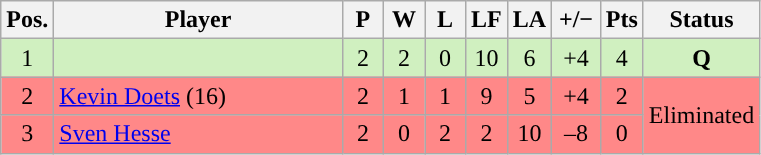<table class="wikitable" style="text-align:center; margin: 1em auto 1em auto, align:left">
<tr>
<th width=20>Pos.</th>
<th width=185>Player</th>
<th width=20>P</th>
<th width=20>W</th>
<th width=20>L</th>
<th width=20>LF</th>
<th width=20>LA</th>
<th width=25>+/−</th>
<th width=20>Pts</th>
<th width=70>Status</th>
</tr>
<tr style="background:#D0F0C0;">
<td>1</td>
<td align=left></td>
<td>2</td>
<td>2</td>
<td>0</td>
<td>10</td>
<td>6</td>
<td>+4</td>
<td>4</td>
<td><strong>Q</strong></td>
</tr>
<tr style="background:#FF8888;">
<td>2</td>
<td align=left> <a href='#'>Kevin Doets</a> (16)</td>
<td>2</td>
<td>1</td>
<td>1</td>
<td>9</td>
<td>5</td>
<td>+4</td>
<td>2</td>
<td rowspan=2>Eliminated</td>
</tr>
<tr style="background:#FF8888;">
<td>3</td>
<td align=left> <a href='#'>Sven Hesse</a></td>
<td>2</td>
<td>0</td>
<td>2</td>
<td>2</td>
<td>10</td>
<td>–8</td>
<td>0</td>
</tr>
</table>
